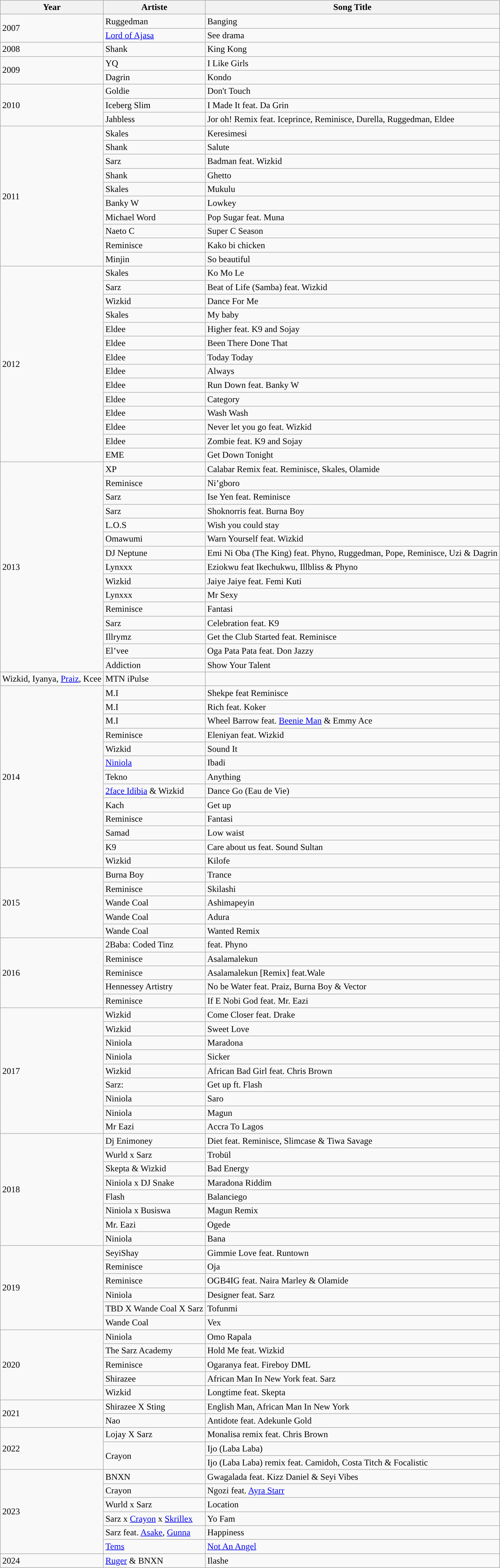<table class ="wikitable">
<tr>
<th>Year</th>
<th>Artiste</th>
<th>Song Title</th>
</tr>
<tr>
<td rowspan="2">2007</td>
<td>Ruggedman</td>
<td>Banging</td>
</tr>
<tr>
<td><a href='#'>Lord of Ajasa</a></td>
<td>See drama</td>
</tr>
<tr>
<td>2008</td>
<td>Shank</td>
<td>King Kong</td>
</tr>
<tr>
<td rowspan="2">2009</td>
<td>YQ</td>
<td>I Like Girls</td>
</tr>
<tr>
<td>Dagrin</td>
<td>Kondo</td>
</tr>
<tr>
<td rowspan="3">2010</td>
<td>Goldie</td>
<td>Don't Touch</td>
</tr>
<tr>
<td>Iceberg Slim</td>
<td>I Made It feat. Da Grin</td>
</tr>
<tr>
<td>Jahbless</td>
<td>Jor oh! Remix feat. Iceprince, Reminisce, Durella, Ruggedman, Eldee</td>
</tr>
<tr>
<td rowspan="10">2011</td>
<td>Skales</td>
<td>Keresimesi</td>
</tr>
<tr>
<td>Shank</td>
<td>Salute</td>
</tr>
<tr>
<td>Sarz</td>
<td>Badman feat. Wizkid</td>
</tr>
<tr>
<td>Shank</td>
<td>Ghetto</td>
</tr>
<tr>
<td>Skales</td>
<td>Mukulu</td>
</tr>
<tr>
<td>Banky W</td>
<td>Lowkey</td>
</tr>
<tr>
<td>Michael Word</td>
<td>Pop Sugar feat. Muna</td>
</tr>
<tr>
<td>Naeto C</td>
<td>Super C Season</td>
</tr>
<tr>
<td>Reminisce</td>
<td>Kako bi chicken</td>
</tr>
<tr>
<td>Minjin</td>
<td>So beautiful</td>
</tr>
<tr>
<td rowspan="14">2012</td>
<td>Skales</td>
<td>Ko Mo Le</td>
</tr>
<tr>
<td>Sarz</td>
<td>Beat of Life (Samba) feat. Wizkid</td>
</tr>
<tr>
<td>Wizkid</td>
<td>Dance For Me</td>
</tr>
<tr>
<td>Skales</td>
<td>My baby</td>
</tr>
<tr>
<td>Eldee</td>
<td>Higher feat. K9 and Sojay</td>
</tr>
<tr>
<td>Eldee</td>
<td>Been There Done That</td>
</tr>
<tr>
<td>Eldee</td>
<td>Today Today</td>
</tr>
<tr>
<td>Eldee</td>
<td>Always</td>
</tr>
<tr>
<td>Eldee</td>
<td>Run Down feat. Banky W</td>
</tr>
<tr>
<td>Eldee</td>
<td>Category</td>
</tr>
<tr>
<td>Eldee</td>
<td>Wash Wash</td>
</tr>
<tr>
<td>Eldee</td>
<td>Never let you go feat. Wizkid</td>
</tr>
<tr>
<td>Eldee</td>
<td>Zombie feat. K9 and Sojay</td>
</tr>
<tr>
<td>EME</td>
<td>Get Down Tonight</td>
</tr>
<tr>
<td rowspan="16">2013</td>
<td>XP</td>
<td>Calabar Remix feat. Reminisce, Skales, Olamide</td>
</tr>
<tr>
<td>Reminisce</td>
<td>Ni’gboro</td>
</tr>
<tr>
<td>Sarz</td>
<td>Ise Yen feat. Reminisce</td>
</tr>
<tr>
<td>Sarz</td>
<td>Shoknorris feat. Burna Boy</td>
</tr>
<tr>
<td>L.O.S</td>
<td>Wish you could stay</td>
</tr>
<tr>
<td>Omawumi</td>
<td>Warn Yourself feat. Wizkid</td>
</tr>
<tr>
<td>DJ Neptune</td>
<td>Emi Ni Oba (The King)  feat. Phyno, Ruggedman, Pope, Reminisce, Uzi & Dagrin</td>
</tr>
<tr>
<td>Lynxxx</td>
<td>Eziokwu feat Ikechukwu, Illbliss & Phyno</td>
</tr>
<tr>
<td>Wizkid</td>
<td>Jaiye Jaiye feat. Femi Kuti</td>
</tr>
<tr>
<td>Lynxxx</td>
<td>Mr Sexy</td>
</tr>
<tr>
<td>Reminisce</td>
<td>Fantasi</td>
</tr>
<tr>
<td>Sarz</td>
<td>Celebration feat. K9</td>
</tr>
<tr>
</tr>
<tr>
<td>Illrymz</td>
<td>Get the Club Started feat. Reminisce</td>
</tr>
<tr>
<td>El’vee</td>
<td>Oga Pata Pata feat. Don Jazzy</td>
</tr>
<tr>
<td>Addiction</td>
<td>Show Your Talent</td>
</tr>
<tr>
<td>Wizkid, Iyanya, <a href='#'>Praiz</a>, Kcee</td>
<td>MTN iPulse</td>
</tr>
<tr>
<td rowspan="13">2014</td>
<td>M.I</td>
<td>Shekpe feat Reminisce</td>
</tr>
<tr>
<td>M.I</td>
<td>Rich feat. Koker</td>
</tr>
<tr>
<td>M.I</td>
<td>Wheel Barrow feat. <a href='#'>Beenie Man</a> & Emmy Ace</td>
</tr>
<tr>
<td>Reminisce</td>
<td>Eleniyan feat. Wizkid</td>
</tr>
<tr>
<td>Wizkid</td>
<td>Sound It</td>
</tr>
<tr>
<td><a href='#'>Niniola</a></td>
<td>Ibadi</td>
</tr>
<tr>
<td>Tekno</td>
<td>Anything</td>
</tr>
<tr>
<td><a href='#'>2face Idibia</a> & Wizkid</td>
<td>Dance Go (Eau de Vie)</td>
</tr>
<tr>
<td>Kach</td>
<td>Get up</td>
</tr>
<tr>
<td>Reminisce</td>
<td>Fantasi</td>
</tr>
<tr>
<td>Samad</td>
<td>Low waist</td>
</tr>
<tr>
<td>K9</td>
<td>Care about us feat. Sound Sultan</td>
</tr>
<tr>
<td>Wizkid</td>
<td>Kilofe</td>
</tr>
<tr>
<td rowspan="5">2015</td>
<td>Burna Boy</td>
<td>Trance</td>
</tr>
<tr>
<td>Reminisce</td>
<td>Skilashi</td>
</tr>
<tr>
<td>Wande Coal</td>
<td>Ashimapeyin</td>
</tr>
<tr>
<td>Wande Coal</td>
<td>Adura</td>
</tr>
<tr>
<td>Wande Coal</td>
<td>Wanted Remix</td>
</tr>
<tr>
<td rowspan="5">2016</td>
<td>2Baba: Coded Tinz</td>
<td>feat. Phyno</td>
</tr>
<tr>
<td>Reminisce</td>
<td>Asalamalekun</td>
</tr>
<tr>
<td>Reminisce</td>
<td>Asalamalekun [Remix] feat.Wale</td>
</tr>
<tr>
<td>Hennessey Artistry</td>
<td>No be Water feat. Praiz, Burna Boy & Vector</td>
</tr>
<tr>
<td>Reminisce</td>
<td>If E Nobi God feat. Mr. Eazi</td>
</tr>
<tr>
<td rowspan="9">2017</td>
<td>Wizkid</td>
<td>Come Closer feat. Drake</td>
</tr>
<tr>
<td>Wizkid</td>
<td>Sweet Love</td>
</tr>
<tr>
<td>Niniola</td>
<td>Maradona</td>
</tr>
<tr>
<td>Niniola</td>
<td>Sicker</td>
</tr>
<tr>
<td>Wizkid</td>
<td>African Bad Girl feat. Chris Brown</td>
</tr>
<tr>
<td>Sarz:</td>
<td>Get up ft. Flash</td>
</tr>
<tr>
<td>Niniola</td>
<td>Saro</td>
</tr>
<tr>
<td>Niniola</td>
<td>Magun</td>
</tr>
<tr>
<td>Mr Eazi</td>
<td>Accra To Lagos</td>
</tr>
<tr>
<td rowspan="8">2018</td>
<td>Dj Enimoney</td>
<td>Diet feat. Reminisce, Slimcase & Tiwa Savage</td>
</tr>
<tr>
<td>Wurld x Sarz</td>
<td>Trobül</td>
</tr>
<tr>
<td>Skepta & Wizkid</td>
<td>Bad Energy</td>
</tr>
<tr>
<td>Niniola x DJ Snake</td>
<td>Maradona Riddim</td>
</tr>
<tr>
<td>Flash</td>
<td>Balanciego</td>
</tr>
<tr>
<td>Niniola x Busiswa</td>
<td>Magun Remix</td>
</tr>
<tr>
<td>Mr. Eazi</td>
<td>Ogede</td>
</tr>
<tr>
<td>Niniola</td>
<td>Bana</td>
</tr>
<tr>
<td rowspan="6">2019</td>
<td>SeyiShay</td>
<td>Gimmie Love feat. Runtown</td>
</tr>
<tr>
<td>Reminisce</td>
<td>Oja</td>
</tr>
<tr>
<td>Reminisce</td>
<td>OGB4IG feat. Naira Marley & Olamide</td>
</tr>
<tr>
<td>Niniola</td>
<td>Designer feat. Sarz</td>
</tr>
<tr>
<td>TBD X Wande Coal X Sarz</td>
<td>Tofunmi</td>
</tr>
<tr>
<td>Wande Coal</td>
<td>Vex</td>
</tr>
<tr>
<td rowspan="5">2020</td>
<td>Niniola</td>
<td>Omo Rapala</td>
</tr>
<tr>
<td>The Sarz Academy</td>
<td>Hold Me feat. Wizkid</td>
</tr>
<tr>
<td>Reminisce</td>
<td>Ogaranya feat. Fireboy DML</td>
</tr>
<tr>
<td>Shirazee</td>
<td>African Man In New York feat. Sarz</td>
</tr>
<tr>
<td>Wizkid</td>
<td>Longtime feat. Skepta</td>
</tr>
<tr>
<td rowspan="2">2021</td>
<td>Shirazee X Sting</td>
<td>English Man, African Man In New York</td>
</tr>
<tr>
<td>Nao</td>
<td>Antidote feat. Adekunle Gold</td>
</tr>
<tr>
<td rowspan="3">2022</td>
<td>Lojay X Sarz</td>
<td>Monalisa remix feat. Chris Brown</td>
</tr>
<tr>
<td rowspan="2">Crayon</td>
<td>Ijo (Laba Laba)</td>
</tr>
<tr>
<td>Ijo (Laba Laba) remix feat. Camidoh, Costa Titch & Focalistic</td>
</tr>
<tr>
<td rowspan="6”">2023</td>
<td>BNXN</td>
<td>Gwagalada feat. Kizz Daniel & Seyi Vibes</td>
</tr>
<tr>
<td>Crayon</td>
<td>Ngozi feat. <a href='#'>Ayra Starr</a></td>
</tr>
<tr>
<td>Wurld x Sarz</td>
<td>Location</td>
</tr>
<tr>
<td>Sarz x <a href='#'>Crayon</a> x <a href='#'>Skrillex</a></td>
<td>Yo Fam</td>
</tr>
<tr>
<td>Sarz feat. <a href='#'>Asake</a>, <a href='#'>Gunna</a></td>
<td>Happiness</td>
</tr>
<tr>
<td><a href='#'>Tems</a></td>
<td><a href='#'>Not An Angel</a></td>
</tr>
<tr>
<td rowspan="6”">2024</td>
<td><a href='#'>Ruger</a> & BNXN</td>
<td>Ilashe</td>
</tr>
</table>
